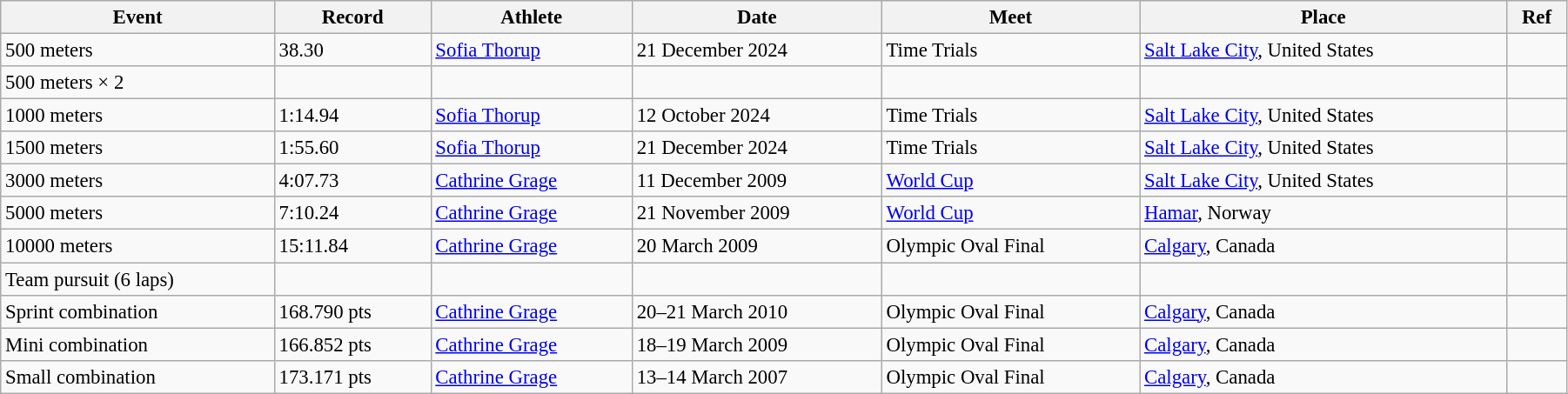<table class="wikitable" style="font-size:95%; width: 95%;">
<tr>
<th>Event</th>
<th>Record</th>
<th>Athlete</th>
<th>Date</th>
<th>Meet</th>
<th>Place</th>
<th>Ref</th>
</tr>
<tr>
<td>500 meters</td>
<td>38.30</td>
<td><a href='#'>Sofia Thorup</a></td>
<td>21 December 2024</td>
<td>Time Trials</td>
<td><a href='#'>Salt Lake City</a>, United States</td>
<td></td>
</tr>
<tr>
<td>500 meters × 2</td>
<td></td>
<td></td>
<td></td>
<td></td>
<td></td>
<td></td>
</tr>
<tr>
<td>1000 meters</td>
<td>1:14.94</td>
<td><a href='#'>Sofia Thorup</a></td>
<td>12 October 2024</td>
<td>Time Trials</td>
<td><a href='#'>Salt Lake City</a>, United States</td>
<td></td>
</tr>
<tr>
<td>1500 meters</td>
<td>1:55.60</td>
<td><a href='#'>Sofia Thorup</a></td>
<td>21 December 2024</td>
<td>Time Trials</td>
<td><a href='#'>Salt Lake City</a>, United States</td>
<td></td>
</tr>
<tr>
<td>3000 meters</td>
<td>4:07.73</td>
<td><a href='#'>Cathrine Grage</a></td>
<td>11 December 2009</td>
<td><a href='#'>World Cup</a></td>
<td><a href='#'>Salt Lake City</a>, United States</td>
<td></td>
</tr>
<tr>
<td>5000 meters</td>
<td>7:10.24</td>
<td><a href='#'>Cathrine Grage</a></td>
<td>21 November 2009</td>
<td><a href='#'>World Cup</a></td>
<td><a href='#'>Hamar</a>, Norway</td>
<td></td>
</tr>
<tr>
<td>10000 meters</td>
<td>15:11.84</td>
<td><a href='#'>Cathrine Grage</a></td>
<td>20 March 2009</td>
<td>Olympic Oval Final</td>
<td><a href='#'>Calgary</a>, Canada</td>
<td></td>
</tr>
<tr>
<td>Team pursuit (6 laps)</td>
<td></td>
<td></td>
<td></td>
<td></td>
<td></td>
<td></td>
</tr>
<tr>
<td>Sprint combination</td>
<td>168.790 pts</td>
<td><a href='#'>Cathrine Grage</a></td>
<td>20–21 March 2010</td>
<td>Olympic Oval Final</td>
<td><a href='#'>Calgary</a>, Canada</td>
<td></td>
</tr>
<tr>
<td>Mini combination</td>
<td>166.852 pts</td>
<td><a href='#'>Cathrine Grage</a></td>
<td>18–19 March 2009</td>
<td>Olympic Oval Final</td>
<td><a href='#'>Calgary</a>, Canada</td>
<td></td>
</tr>
<tr>
<td>Small combination</td>
<td>173.171 pts</td>
<td><a href='#'>Cathrine Grage</a></td>
<td>13–14 March 2007</td>
<td>Olympic Oval Final</td>
<td><a href='#'>Calgary</a>, Canada</td>
<td></td>
</tr>
</table>
